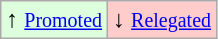<table class="wikitable" align="center">
<tr>
<td style="background:#ddffdd">↑ <small><a href='#'>Promoted</a></small></td>
<td style="background:#ffcccc">↓ <small><a href='#'>Relegated</a></small></td>
</tr>
</table>
